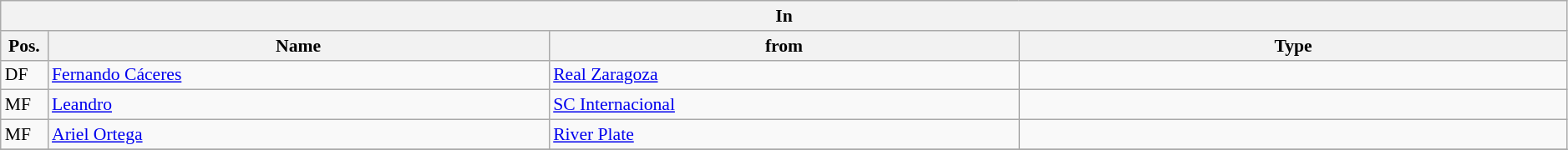<table class="wikitable" style="font-size:90%;width:99%;">
<tr>
<th colspan="4">In</th>
</tr>
<tr>
<th width=3%>Pos.</th>
<th width=32%>Name</th>
<th width=30%>from</th>
<th width=35%>Type</th>
</tr>
<tr>
<td>DF</td>
<td><a href='#'>Fernando Cáceres</a></td>
<td><a href='#'>Real Zaragoza</a></td>
<td></td>
</tr>
<tr>
<td>MF</td>
<td><a href='#'>Leandro</a></td>
<td><a href='#'>SC Internacional</a></td>
<td></td>
</tr>
<tr>
<td>MF</td>
<td><a href='#'>Ariel Ortega</a></td>
<td><a href='#'>River Plate</a></td>
<td></td>
</tr>
<tr>
</tr>
</table>
